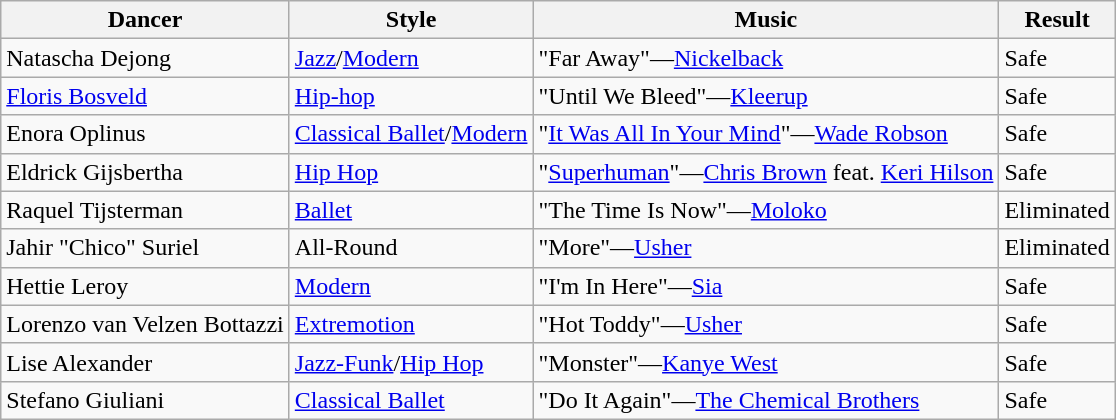<table class="wikitable">
<tr>
<th>Dancer</th>
<th>Style</th>
<th>Music</th>
<th>Result</th>
</tr>
<tr>
<td>Natascha Dejong</td>
<td><a href='#'>Jazz</a>/<a href='#'>Modern</a></td>
<td>"Far Away"—<a href='#'>Nickelback</a></td>
<td>Safe</td>
</tr>
<tr>
<td><a href='#'>Floris Bosveld</a></td>
<td><a href='#'>Hip-hop</a></td>
<td>"Until We Bleed"—<a href='#'>Kleerup</a></td>
<td>Safe</td>
</tr>
<tr>
<td>Enora Oplinus</td>
<td><a href='#'>Classical Ballet</a>/<a href='#'>Modern</a></td>
<td>"<a href='#'>It Was All In Your Mind</a>"—<a href='#'>Wade Robson</a></td>
<td>Safe</td>
</tr>
<tr>
<td>Eldrick Gijsbertha</td>
<td><a href='#'>Hip Hop</a></td>
<td>"<a href='#'>Superhuman</a>"—<a href='#'>Chris Brown</a> feat. <a href='#'>Keri Hilson</a></td>
<td>Safe</td>
</tr>
<tr>
<td>Raquel Tijsterman</td>
<td><a href='#'>Ballet</a></td>
<td>"The Time Is Now"—<a href='#'>Moloko</a></td>
<td>Eliminated</td>
</tr>
<tr>
<td>Jahir "Chico" Suriel</td>
<td>All-Round</td>
<td>"More"—<a href='#'>Usher</a></td>
<td>Eliminated</td>
</tr>
<tr>
<td>Hettie Leroy</td>
<td><a href='#'>Modern</a></td>
<td>"I'm In Here"—<a href='#'>Sia</a></td>
<td>Safe</td>
</tr>
<tr>
<td>Lorenzo van Velzen Bottazzi</td>
<td><a href='#'>Extremotion</a></td>
<td>"Hot Toddy"—<a href='#'>Usher</a></td>
<td>Safe</td>
</tr>
<tr>
<td>Lise Alexander</td>
<td><a href='#'>Jazz-Funk</a>/<a href='#'>Hip Hop</a></td>
<td>"Monster"—<a href='#'>Kanye West</a></td>
<td>Safe</td>
</tr>
<tr>
<td>Stefano Giuliani</td>
<td><a href='#'>Classical Ballet</a></td>
<td>"Do It Again"—<a href='#'>The Chemical Brothers</a></td>
<td>Safe</td>
</tr>
</table>
